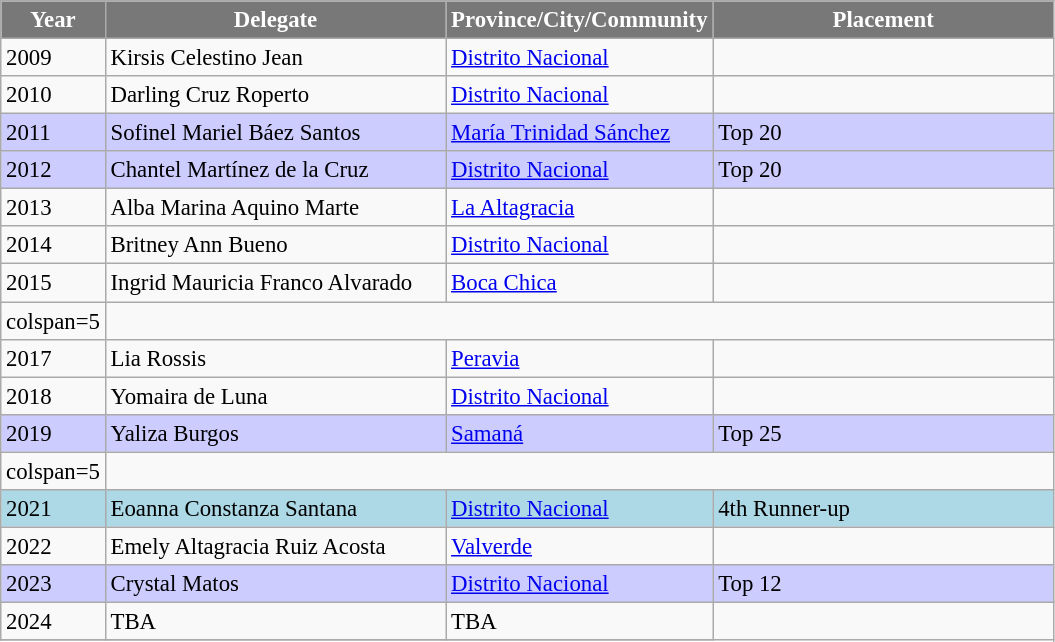<table class="wikitable sortable" style="font-size: 95%;">
<tr>
<th width="30" style="background-color:#787878;color:#FFFFFF;">Year</th>
<th width="220" style="background-color:#787878;color:#FFFFFF;">Delegate</th>
<th width="130" style="background-color:#787878;color:#FFFFFF;">Province/City/Community</th>
<th width="220" style="background-color:#787878;color:#FFFFFF;">Placement</th>
</tr>
<tr>
<td>2009</td>
<td>Kirsis Celestino Jean</td>
<td><a href='#'>Distrito Nacional</a></td>
<td></td>
</tr>
<tr>
<td>2010</td>
<td>Darling Cruz Roperto</td>
<td><a href='#'>Distrito Nacional</a></td>
<td></td>
</tr>
<tr style="background-color:#CCCCFF">
<td>2011</td>
<td>Sofinel Mariel Báez Santos</td>
<td><a href='#'>María Trinidad Sánchez</a></td>
<td>Top 20</td>
</tr>
<tr style="background-color:#CCCCFF">
<td>2012</td>
<td>Chantel Martínez de la Cruz</td>
<td><a href='#'>Distrito Nacional</a></td>
<td>Top 20</td>
</tr>
<tr>
<td>2013</td>
<td>Alba Marina Aquino Marte</td>
<td><a href='#'>La Altagracia</a></td>
<td></td>
</tr>
<tr>
<td>2014</td>
<td>Britney Ann Bueno</td>
<td><a href='#'>Distrito Nacional</a></td>
<td></td>
</tr>
<tr>
<td>2015</td>
<td>Ingrid Mauricia Franco Alvarado</td>
<td><a href='#'>Boca Chica</a></td>
<td></td>
</tr>
<tr>
<td>colspan=5 </td>
</tr>
<tr>
<td>2017</td>
<td>Lia Rossis</td>
<td><a href='#'>Peravia</a></td>
<td></td>
</tr>
<tr>
<td>2018</td>
<td>Yomaira de Luna</td>
<td><a href='#'>Distrito Nacional</a></td>
<td></td>
</tr>
<tr style="background-color:#CCCCFF">
<td>2019</td>
<td>Yaliza Burgos</td>
<td><a href='#'>Samaná</a></td>
<td>Top 25</td>
</tr>
<tr>
<td>colspan=5 </td>
</tr>
<tr style="background-color:#ADD8E6">
<td>2021</td>
<td>Eoanna Constanza Santana</td>
<td><a href='#'>Distrito Nacional</a></td>
<td>4th Runner-up</td>
</tr>
<tr>
<td>2022</td>
<td>Emely Altagracia Ruiz Acosta</td>
<td><a href='#'>Valverde</a></td>
<td></td>
</tr>
<tr style="background-color:#CCCCFF">
<td>2023</td>
<td>Crystal Matos</td>
<td><a href='#'>Distrito Nacional</a></td>
<td>Top 12</td>
</tr>
<tr>
<td>2024</td>
<td>TBA</td>
<td>TBA</td>
</tr>
<tr>
</tr>
</table>
